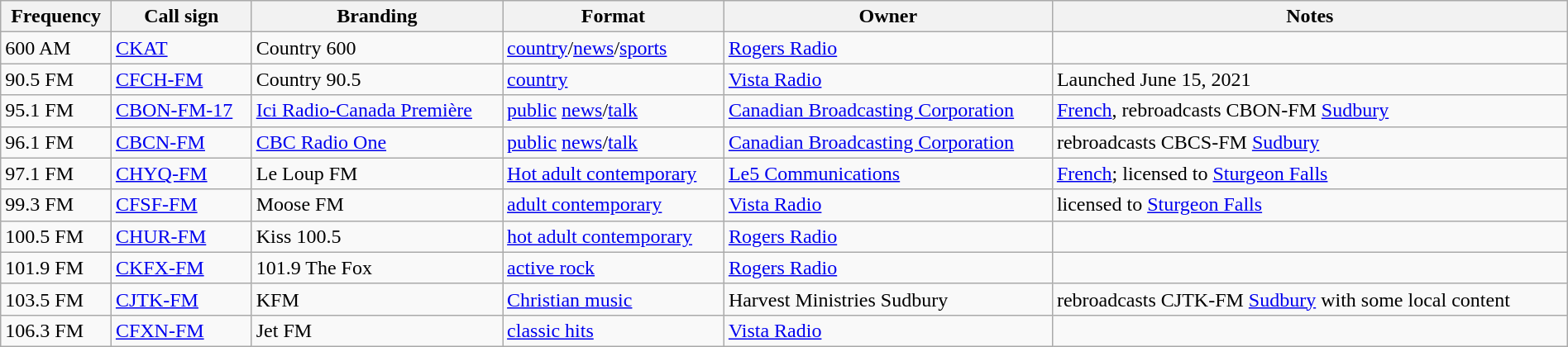<table class="wikitable sortable"  width="100%">
<tr>
<th>Frequency</th>
<th>Call sign</th>
<th>Branding</th>
<th>Format</th>
<th>Owner</th>
<th>Notes</th>
</tr>
<tr>
<td>600 AM</td>
<td><a href='#'>CKAT</a></td>
<td>Country 600</td>
<td><a href='#'>country</a>/<a href='#'>news</a>/<a href='#'>sports</a></td>
<td><a href='#'>Rogers Radio</a></td>
<td></td>
</tr>
<tr>
<td>90.5 FM</td>
<td><a href='#'>CFCH-FM</a></td>
<td>Country 90.5</td>
<td><a href='#'>country</a></td>
<td><a href='#'>Vista Radio</a></td>
<td>Launched June 15, 2021</td>
</tr>
<tr>
<td>95.1 FM</td>
<td><a href='#'>CBON-FM-17</a></td>
<td><a href='#'>Ici Radio-Canada Première</a></td>
<td><a href='#'>public</a> <a href='#'>news</a>/<a href='#'>talk</a></td>
<td><a href='#'>Canadian Broadcasting Corporation</a></td>
<td><a href='#'>French</a>, rebroadcasts CBON-FM <a href='#'>Sudbury</a></td>
</tr>
<tr>
<td>96.1 FM</td>
<td><a href='#'>CBCN-FM</a></td>
<td><a href='#'>CBC Radio One</a></td>
<td><a href='#'>public</a> <a href='#'>news</a>/<a href='#'>talk</a></td>
<td><a href='#'>Canadian Broadcasting Corporation</a></td>
<td>rebroadcasts CBCS-FM <a href='#'>Sudbury</a></td>
</tr>
<tr>
<td>97.1 FM</td>
<td><a href='#'>CHYQ-FM</a></td>
<td>Le Loup FM</td>
<td><a href='#'>Hot adult contemporary</a></td>
<td><a href='#'>Le5 Communications</a></td>
<td><a href='#'>French</a>; licensed to <a href='#'>Sturgeon Falls</a></td>
</tr>
<tr>
<td>99.3 FM</td>
<td><a href='#'>CFSF-FM</a></td>
<td>Moose FM</td>
<td><a href='#'>adult contemporary</a></td>
<td><a href='#'>Vista Radio</a></td>
<td>licensed to <a href='#'>Sturgeon Falls</a></td>
</tr>
<tr>
<td>100.5 FM</td>
<td><a href='#'>CHUR-FM</a></td>
<td>Kiss 100.5</td>
<td><a href='#'>hot adult contemporary</a></td>
<td><a href='#'>Rogers Radio</a></td>
<td></td>
</tr>
<tr>
<td>101.9 FM</td>
<td><a href='#'>CKFX-FM</a></td>
<td>101.9 The Fox</td>
<td><a href='#'>active rock</a></td>
<td><a href='#'>Rogers Radio</a></td>
<td></td>
</tr>
<tr>
<td>103.5 FM</td>
<td><a href='#'>CJTK-FM</a></td>
<td>KFM</td>
<td><a href='#'>Christian music</a></td>
<td>Harvest Ministries Sudbury</td>
<td>rebroadcasts CJTK-FM <a href='#'>Sudbury</a> with some local content</td>
</tr>
<tr>
<td>106.3 FM</td>
<td><a href='#'>CFXN-FM</a></td>
<td>Jet FM</td>
<td><a href='#'>classic hits</a></td>
<td><a href='#'>Vista Radio</a></td>
<td></td>
</tr>
</table>
